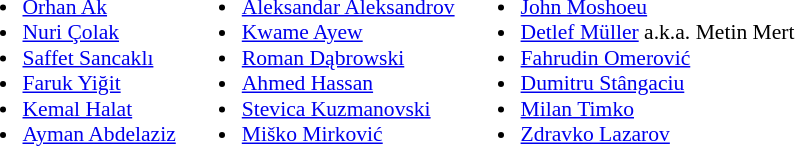<table style="font-size:90%;">
<tr>
<td valign="top"><br><ul><li> <a href='#'>Orhan Ak</a></li><li> <a href='#'>Nuri Çolak</a></li><li> <a href='#'>Saffet Sancaklı</a></li><li> <a href='#'>Faruk Yiğit</a></li><li> <a href='#'>Kemal Halat</a></li><li> <a href='#'>Ayman Abdelaziz</a></li></ul></td>
<td valign="top"><br><ul><li> <a href='#'>Aleksandar Aleksandrov</a></li><li> <a href='#'>Kwame Ayew</a></li><li> <a href='#'>Roman Dąbrowski</a></li><li> <a href='#'>Ahmed Hassan</a></li><li> <a href='#'>Stevica Kuzmanovski</a></li><li> <a href='#'>Miško Mirković</a></li></ul></td>
<td valign="top"><br><ul><li> <a href='#'>John Moshoeu</a></li><li> <a href='#'>Detlef Müller</a> a.k.a. Metin Mert</li><li> <a href='#'>Fahrudin Omerović</a></li><li> <a href='#'>Dumitru Stângaciu</a></li><li> <a href='#'>Milan Timko</a></li><li> <a href='#'>Zdravko Lazarov</a></li></ul></td>
</tr>
</table>
